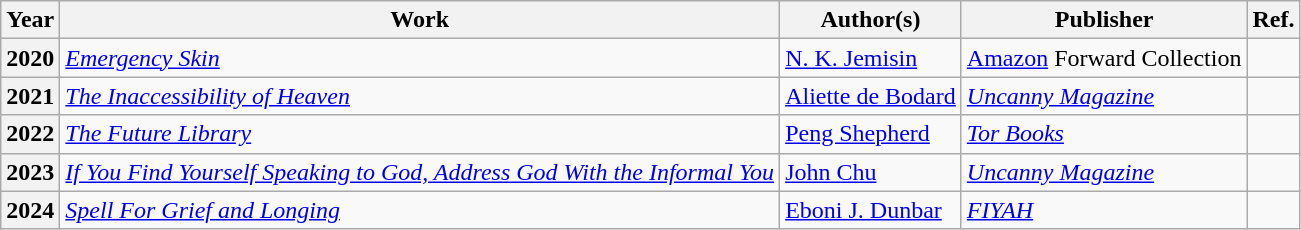<table class="sortable wikitable">
<tr>
<th>Year</th>
<th>Work</th>
<th class="unsortable">Author(s)</th>
<th class="unsortable">Publisher</th>
<th class="unsortable">Ref.</th>
</tr>
<tr>
<th>2020</th>
<td><em><a href='#'>Emergency Skin</a></em></td>
<td><a href='#'>N. K. Jemisin</a></td>
<td><a href='#'>Amazon</a> Forward Collection</td>
<td></td>
</tr>
<tr>
<th>2021</th>
<td><em><a href='#'>The Inaccessibility of Heaven</a></em></td>
<td><a href='#'>Aliette de Bodard</a></td>
<td><em><a href='#'>Uncanny Magazine</a></em></td>
<td></td>
</tr>
<tr>
<th>2022</th>
<td><em><a href='#'>The Future Library</a></em></td>
<td><a href='#'>Peng Shepherd</a></td>
<td><em><a href='#'>Tor Books</a></em></td>
<td></td>
</tr>
<tr>
<th>2023</th>
<td><em><a href='#'>If You Find Yourself Speaking to God, Address God With the Informal You</a></em></td>
<td><a href='#'>John Chu</a></td>
<td><em><a href='#'>Uncanny Magazine</a></em></td>
<td></td>
</tr>
<tr>
<th>2024</th>
<td><em><a href='#'>Spell For Grief and Longing</a></em></td>
<td><a href='#'>Eboni J. Dunbar</a></td>
<td><em><a href='#'>FIYAH</a></em></td>
<td></td>
</tr>
</table>
